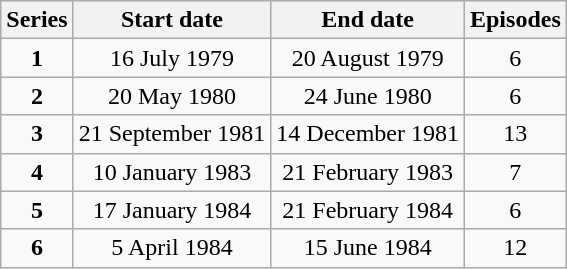<table class="wikitable" style="text-align:center;">
<tr>
<th>Series</th>
<th>Start date</th>
<th>End date</th>
<th>Episodes</th>
</tr>
<tr>
<td><strong>1</strong></td>
<td>16 July 1979</td>
<td>20 August 1979</td>
<td>6</td>
</tr>
<tr>
<td><strong>2</strong></td>
<td>20 May 1980</td>
<td>24 June 1980</td>
<td>6</td>
</tr>
<tr>
<td><strong>3</strong></td>
<td>21 September 1981</td>
<td>14 December 1981</td>
<td>13</td>
</tr>
<tr>
<td><strong>4</strong></td>
<td>10 January 1983</td>
<td>21 February 1983</td>
<td>7</td>
</tr>
<tr>
<td><strong>5</strong></td>
<td>17 January 1984</td>
<td>21 February 1984</td>
<td>6</td>
</tr>
<tr>
<td><strong>6</strong></td>
<td>5 April 1984</td>
<td>15 June 1984</td>
<td>12</td>
</tr>
</table>
